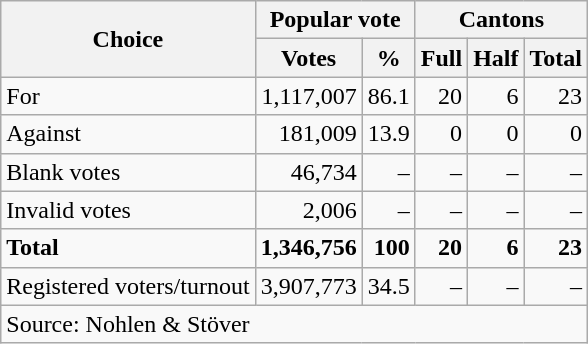<table class=wikitable style=text-align:right>
<tr>
<th rowspan=2>Choice</th>
<th colspan=2>Popular vote</th>
<th colspan=3>Cantons</th>
</tr>
<tr>
<th>Votes</th>
<th>%</th>
<th>Full</th>
<th>Half</th>
<th>Total</th>
</tr>
<tr>
<td align=left>For</td>
<td>1,117,007</td>
<td>86.1</td>
<td>20</td>
<td>6</td>
<td>23</td>
</tr>
<tr>
<td align=left>Against</td>
<td>181,009</td>
<td>13.9</td>
<td>0</td>
<td>0</td>
<td>0</td>
</tr>
<tr>
<td align=left>Blank votes</td>
<td>46,734</td>
<td>–</td>
<td>–</td>
<td>–</td>
<td>–</td>
</tr>
<tr>
<td align=left>Invalid votes</td>
<td>2,006</td>
<td>–</td>
<td>–</td>
<td>–</td>
<td>–</td>
</tr>
<tr>
<td align=left><strong>Total</strong></td>
<td><strong>1,346,756</strong></td>
<td><strong>100</strong></td>
<td><strong>20</strong></td>
<td><strong>6</strong></td>
<td><strong>23</strong></td>
</tr>
<tr>
<td align=left>Registered voters/turnout</td>
<td>3,907,773</td>
<td>34.5</td>
<td>–</td>
<td>–</td>
<td>–</td>
</tr>
<tr>
<td align=left colspan=11>Source: Nohlen & Stöver</td>
</tr>
</table>
